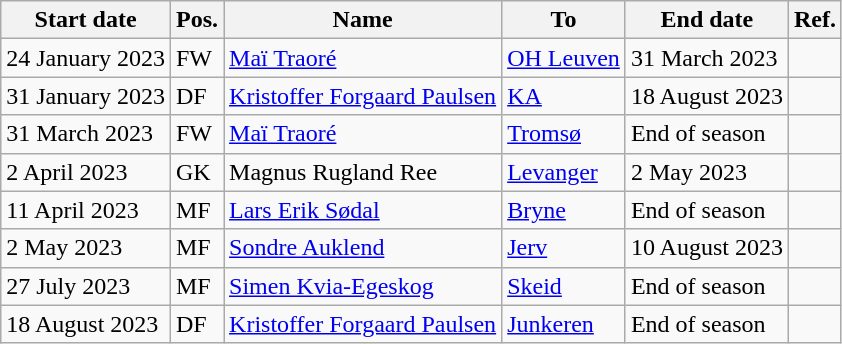<table class="wikitable">
<tr>
<th>Start date</th>
<th>Pos.</th>
<th>Name</th>
<th>To</th>
<th>End date</th>
<th>Ref.</th>
</tr>
<tr>
<td>24 January 2023</td>
<td>FW</td>
<td> <a href='#'>Maï Traoré</a></td>
<td> <a href='#'>OH Leuven</a></td>
<td>31 March 2023</td>
<td></td>
</tr>
<tr>
<td>31 January 2023</td>
<td>DF</td>
<td> <a href='#'>Kristoffer Forgaard Paulsen</a></td>
<td> <a href='#'>KA</a></td>
<td>18 August 2023</td>
<td></td>
</tr>
<tr>
<td>31 March 2023</td>
<td>FW</td>
<td> <a href='#'>Maï Traoré</a></td>
<td><a href='#'>Tromsø</a></td>
<td>End of season</td>
<td></td>
</tr>
<tr>
<td>2 April 2023</td>
<td>GK</td>
<td> Magnus Rugland Ree</td>
<td><a href='#'>Levanger</a></td>
<td>2 May 2023</td>
<td></td>
</tr>
<tr>
<td>11 April 2023</td>
<td>MF</td>
<td> <a href='#'>Lars Erik Sødal</a></td>
<td><a href='#'>Bryne</a></td>
<td>End of season</td>
<td></td>
</tr>
<tr>
<td>2 May 2023</td>
<td>MF</td>
<td> <a href='#'>Sondre Auklend</a></td>
<td><a href='#'>Jerv</a></td>
<td>10 August 2023</td>
<td></td>
</tr>
<tr>
<td>27 July 2023</td>
<td>MF</td>
<td> <a href='#'>Simen Kvia-Egeskog</a></td>
<td><a href='#'>Skeid</a></td>
<td>End of season</td>
<td></td>
</tr>
<tr>
<td>18 August 2023</td>
<td>DF</td>
<td> <a href='#'>Kristoffer Forgaard Paulsen</a></td>
<td><a href='#'>Junkeren</a></td>
<td>End of season</td>
<td></td>
</tr>
</table>
